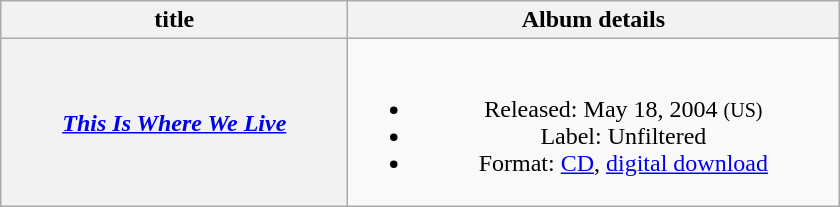<table class="wikitable plainrowheaders" style="text-align:center;">
<tr>
<th scope="col" style="width:14em;">title</th>
<th scope="col" style="width:20em;">Album details</th>
</tr>
<tr>
<th scope="row"><em><a href='#'>This Is Where We Live</a></em></th>
<td><br><ul><li>Released: May 18, 2004 <small>(US)</small></li><li>Label: Unfiltered</li><li>Format: <a href='#'>CD</a>, <a href='#'>digital download</a></li></ul></td>
</tr>
</table>
